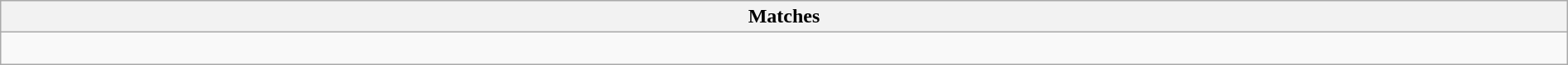<table class="wikitable collapsible collapsed" style="width:100%;">
<tr>
<th>Matches</th>
</tr>
<tr>
<td><br>











</td>
</tr>
</table>
